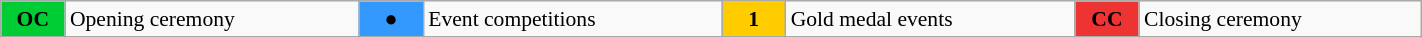<table class=wikitable style="margin:0.5em auto; font-size:90%; position:relative; width:75%;">
<tr>
<td style="width:2.5em; background-color:#00cc33; text-align:center;"><strong>OC</strong></td>
<td>Opening ceremony</td>
<td style="width:2.5em; background-color:#3399ff; text-align:center;">●</td>
<td>Event competitions</td>
<td style="width:2.5em; background-color:#ffcc00; text-align:center;"><strong>1</strong></td>
<td>Gold medal events</td>
<td style="width:2.5em; background-color:#ee3333; text-align:center;"><strong>CC</strong></td>
<td>Closing ceremony</td>
</tr>
</table>
